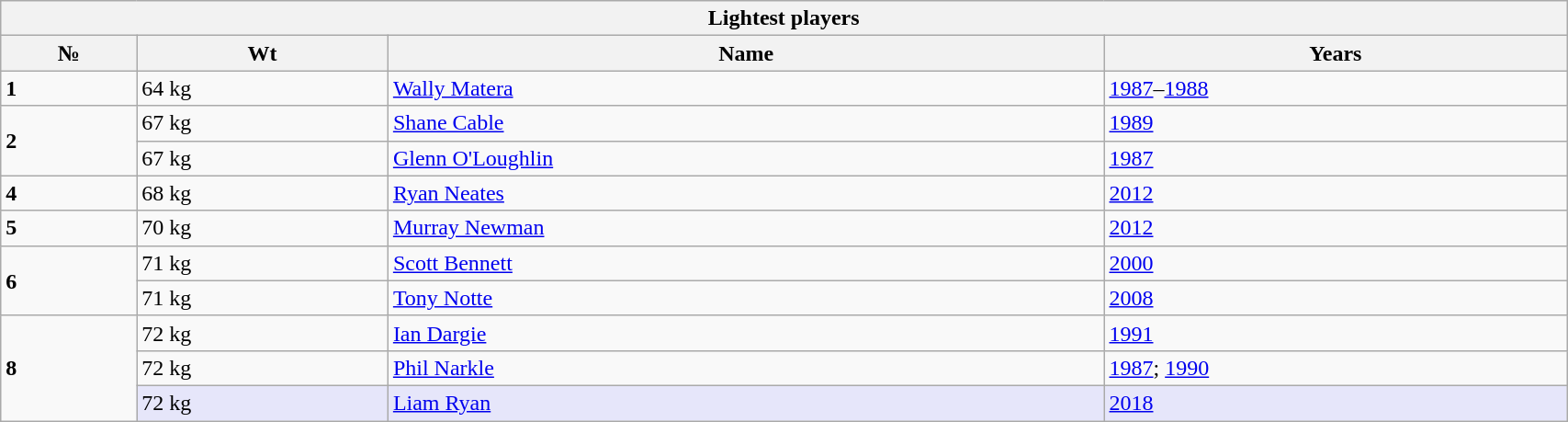<table class="wikitable" style="width:90%;">
<tr>
<th colspan="4">Lightest players</th>
</tr>
<tr>
<th>№</th>
<th>Wt</th>
<th>Name</th>
<th>Years</th>
</tr>
<tr>
<td><strong>1</strong></td>
<td>64 kg</td>
<td><a href='#'>Wally Matera</a></td>
<td><a href='#'>1987</a>–<a href='#'>1988</a></td>
</tr>
<tr>
<td rowspan="2"><strong>2</strong></td>
<td>67 kg</td>
<td><a href='#'>Shane Cable</a></td>
<td><a href='#'>1989</a></td>
</tr>
<tr>
<td>67 kg</td>
<td><a href='#'>Glenn O'Loughlin</a></td>
<td><a href='#'>1987</a></td>
</tr>
<tr>
<td><strong>4</strong></td>
<td>68 kg</td>
<td><a href='#'>Ryan Neates</a></td>
<td><a href='#'>2012</a></td>
</tr>
<tr>
<td><strong>5</strong></td>
<td>70 kg</td>
<td><a href='#'>Murray Newman</a></td>
<td><a href='#'>2012</a></td>
</tr>
<tr>
<td rowspan="2"><strong>6</strong></td>
<td>71 kg</td>
<td><a href='#'>Scott Bennett</a></td>
<td><a href='#'>2000</a></td>
</tr>
<tr>
<td>71 kg</td>
<td><a href='#'>Tony Notte</a></td>
<td><a href='#'>2008</a></td>
</tr>
<tr>
<td rowspan="3"><strong>8</strong></td>
<td>72 kg</td>
<td><a href='#'>Ian Dargie</a></td>
<td><a href='#'>1991</a></td>
</tr>
<tr>
<td>72 kg</td>
<td><a href='#'>Phil Narkle</a></td>
<td><a href='#'>1987</a>; <a href='#'>1990</a></td>
</tr>
<tr style="background:lavender;">
<td>72 kg</td>
<td><a href='#'>Liam Ryan</a></td>
<td><a href='#'>2018</a></td>
</tr>
</table>
